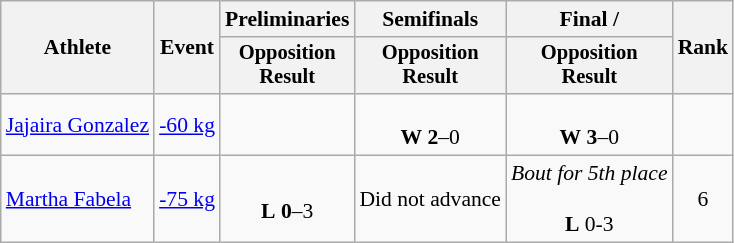<table class="wikitable" style="font-size:90%;">
<tr>
<th rowspan=2>Athlete</th>
<th rowspan=2>Event</th>
<th>Preliminaries</th>
<th>Semifinals</th>
<th>Final / </th>
<th rowspan=2>Rank</th>
</tr>
<tr style="font-size:95%">
<th>Opposition<br>Result</th>
<th>Opposition<br>Result</th>
<th>Opposition<br>Result</th>
</tr>
<tr align=center>
<td align=left><a href='#'>Jajaira Gonzalez</a></td>
<td align=left><a href='#'>-60 kg</a></td>
<td></td>
<td><br><strong>W</strong> <strong>2</strong>–0</td>
<td><br><strong>W</strong> <strong>3</strong>–0</td>
<td></td>
</tr>
<tr align=center>
<td align=left><a href='#'>Martha Fabela</a></td>
<td align=left><a href='#'>-75 kg</a></td>
<td><br><strong>L</strong> <strong>0</strong>–3</td>
<td>Did not advance</td>
<td><em>Bout for 5th place</em><br><br><strong>L</strong> 0-3</td>
<td>6</td>
</tr>
</table>
